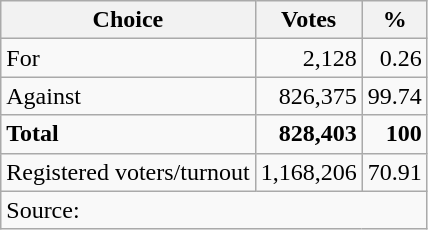<table class=wikitable style=text-align:right>
<tr>
<th>Choice</th>
<th>Votes</th>
<th>%</th>
</tr>
<tr>
<td align=left>For</td>
<td>2,128</td>
<td>0.26</td>
</tr>
<tr>
<td align=left>Against</td>
<td>826,375</td>
<td>99.74</td>
</tr>
<tr>
<td align=left><strong>Total</strong></td>
<td><strong>828,403</strong></td>
<td><strong>100</strong></td>
</tr>
<tr>
<td align=left>Registered voters/turnout</td>
<td>1,168,206</td>
<td>70.91</td>
</tr>
<tr>
<td align=left colspan=3>Source: </td>
</tr>
</table>
